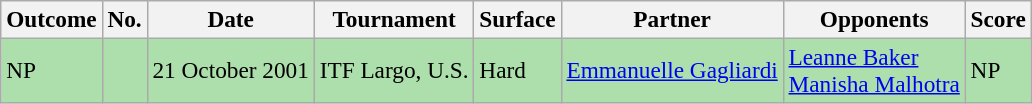<table class="sortable wikitable" style=font-size:97%>
<tr>
<th>Outcome</th>
<th>No.</th>
<th>Date</th>
<th>Tournament</th>
<th>Surface</th>
<th>Partner</th>
<th>Opponents</th>
<th>Score</th>
</tr>
<tr style="background:#addfad;">
<td>NP</td>
<td></td>
<td>21 October 2001</td>
<td>ITF Largo, U.S.</td>
<td>Hard</td>
<td> <a href='#'>Emmanuelle Gagliardi</a></td>
<td> <a href='#'>Leanne Baker</a> <br>  <a href='#'>Manisha Malhotra</a></td>
<td>NP</td>
</tr>
</table>
